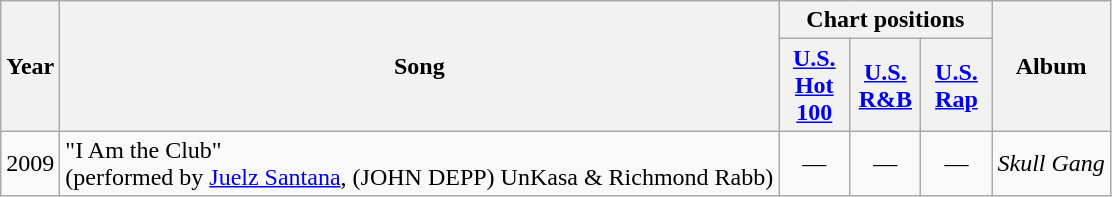<table class="wikitable">
<tr>
<th rowspan="2">Year</th>
<th rowspan="2">Song</th>
<th colspan="3">Chart positions</th>
<th rowspan="2">Album</th>
</tr>
<tr>
<th width="40"><a href='#'>U.S. Hot 100</a></th>
<th width="40"><a href='#'>U.S. R&B</a></th>
<th width="40"><a href='#'>U.S. Rap</a></th>
</tr>
<tr>
<td style="text-align:center;">2009</td>
<td align="left">"I Am the Club"<br>(performed by <a href='#'>Juelz Santana</a>, (JOHN DEPP) UnKasa & Richmond Rabb)</td>
<td style="text-align:center;">—</td>
<td style="text-align:center;">—</td>
<td style="text-align:center;">—</td>
<td style="text-align:left;"><em>Skull Gang</em></td>
</tr>
</table>
